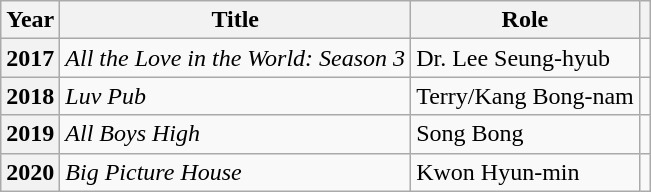<table class="wikitable sortable plainrowheaders">
<tr>
<th scope="col">Year</th>
<th scope="col">Title</th>
<th scope="col">Role</th>
<th scope="col" class="unsortable"></th>
</tr>
<tr>
<th scope="row">2017</th>
<td><em>All the Love in the World: Season 3</em></td>
<td>Dr. Lee Seung-hyub</td>
<td></td>
</tr>
<tr>
<th scope="row">2018</th>
<td><em>Luv Pub</em></td>
<td>Terry/Kang Bong-nam</td>
<td></td>
</tr>
<tr>
<th scope="row">2019</th>
<td><em>All Boys High</em></td>
<td>Song Bong</td>
<td></td>
</tr>
<tr>
<th scope="row">2020</th>
<td><em>Big Picture House</em></td>
<td>Kwon Hyun-min</td>
<td></td>
</tr>
</table>
